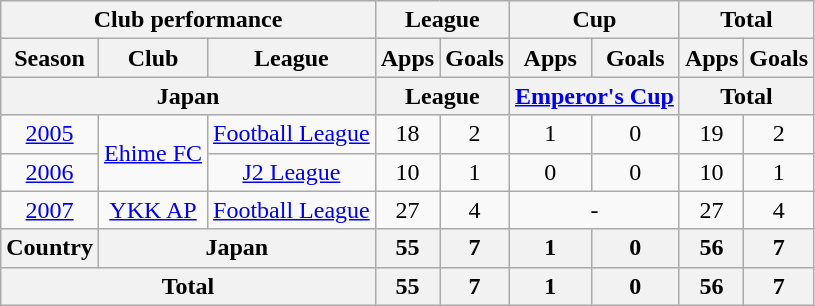<table class="wikitable" style="text-align:center;">
<tr>
<th colspan=3>Club performance</th>
<th colspan=2>League</th>
<th colspan=2>Cup</th>
<th colspan=2>Total</th>
</tr>
<tr>
<th>Season</th>
<th>Club</th>
<th>League</th>
<th>Apps</th>
<th>Goals</th>
<th>Apps</th>
<th>Goals</th>
<th>Apps</th>
<th>Goals</th>
</tr>
<tr>
<th colspan=3>Japan</th>
<th colspan=2>League</th>
<th colspan=2><a href='#'>Emperor's Cup</a></th>
<th colspan=2>Total</th>
</tr>
<tr>
<td><a href='#'>2005</a></td>
<td rowspan="2"><a href='#'>Ehime FC</a></td>
<td><a href='#'>Football League</a></td>
<td>18</td>
<td>2</td>
<td>1</td>
<td>0</td>
<td>19</td>
<td>2</td>
</tr>
<tr>
<td><a href='#'>2006</a></td>
<td><a href='#'>J2 League</a></td>
<td>10</td>
<td>1</td>
<td>0</td>
<td>0</td>
<td>10</td>
<td>1</td>
</tr>
<tr>
<td><a href='#'>2007</a></td>
<td><a href='#'>YKK AP</a></td>
<td><a href='#'>Football League</a></td>
<td>27</td>
<td>4</td>
<td colspan="2">-</td>
<td>27</td>
<td>4</td>
</tr>
<tr>
<th rowspan=1>Country</th>
<th colspan=2>Japan</th>
<th>55</th>
<th>7</th>
<th>1</th>
<th>0</th>
<th>56</th>
<th>7</th>
</tr>
<tr>
<th colspan=3>Total</th>
<th>55</th>
<th>7</th>
<th>1</th>
<th>0</th>
<th>56</th>
<th>7</th>
</tr>
</table>
